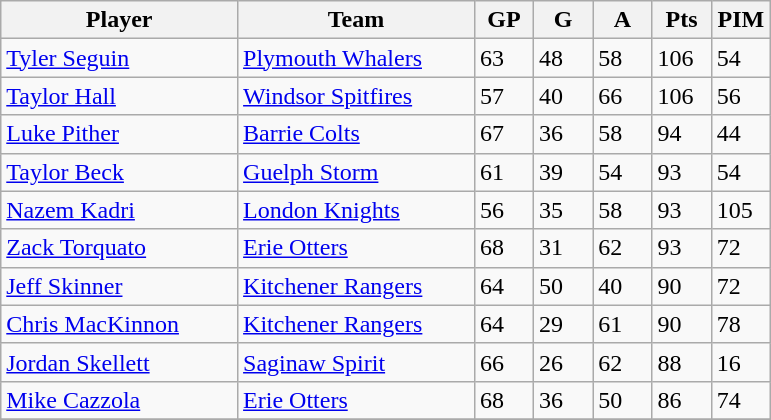<table class="wikitable">
<tr>
<th bgcolor="#DDDDFF" width="30%">Player</th>
<th bgcolor="#DDDDFF" width="30%">Team</th>
<th bgcolor="#DDDDFF" width="7.5%">GP</th>
<th bgcolor="#DDDDFF" width="7.5%">G</th>
<th bgcolor="#DDDDFF" width="7.5%">A</th>
<th bgcolor="#DDDDFF" width="7.5%">Pts</th>
<th bgcolor="#DDDDFF" width="7.5%">PIM</th>
</tr>
<tr>
<td><a href='#'>Tyler Seguin</a></td>
<td><a href='#'>Plymouth Whalers</a></td>
<td>63</td>
<td>48</td>
<td>58</td>
<td>106</td>
<td>54</td>
</tr>
<tr>
<td><a href='#'>Taylor Hall</a></td>
<td><a href='#'>Windsor Spitfires</a></td>
<td>57</td>
<td>40</td>
<td>66</td>
<td>106</td>
<td>56</td>
</tr>
<tr>
<td><a href='#'>Luke Pither</a></td>
<td><a href='#'>Barrie Colts</a></td>
<td>67</td>
<td>36</td>
<td>58</td>
<td>94</td>
<td>44</td>
</tr>
<tr>
<td><a href='#'>Taylor Beck</a></td>
<td><a href='#'>Guelph Storm</a></td>
<td>61</td>
<td>39</td>
<td>54</td>
<td>93</td>
<td>54</td>
</tr>
<tr>
<td><a href='#'>Nazem Kadri</a></td>
<td><a href='#'>London Knights</a></td>
<td>56</td>
<td>35</td>
<td>58</td>
<td>93</td>
<td>105</td>
</tr>
<tr>
<td><a href='#'>Zack Torquato</a></td>
<td><a href='#'>Erie Otters</a></td>
<td>68</td>
<td>31</td>
<td>62</td>
<td>93</td>
<td>72</td>
</tr>
<tr>
<td><a href='#'>Jeff Skinner</a></td>
<td><a href='#'>Kitchener Rangers</a></td>
<td>64</td>
<td>50</td>
<td>40</td>
<td>90</td>
<td>72</td>
</tr>
<tr>
<td><a href='#'>Chris MacKinnon</a></td>
<td><a href='#'>Kitchener Rangers</a></td>
<td>64</td>
<td>29</td>
<td>61</td>
<td>90</td>
<td>78</td>
</tr>
<tr>
<td><a href='#'>Jordan Skellett</a></td>
<td><a href='#'>Saginaw Spirit</a></td>
<td>66</td>
<td>26</td>
<td>62</td>
<td>88</td>
<td>16</td>
</tr>
<tr>
<td><a href='#'>Mike Cazzola</a></td>
<td><a href='#'>Erie Otters</a></td>
<td>68</td>
<td>36</td>
<td>50</td>
<td>86</td>
<td>74</td>
</tr>
<tr>
</tr>
</table>
